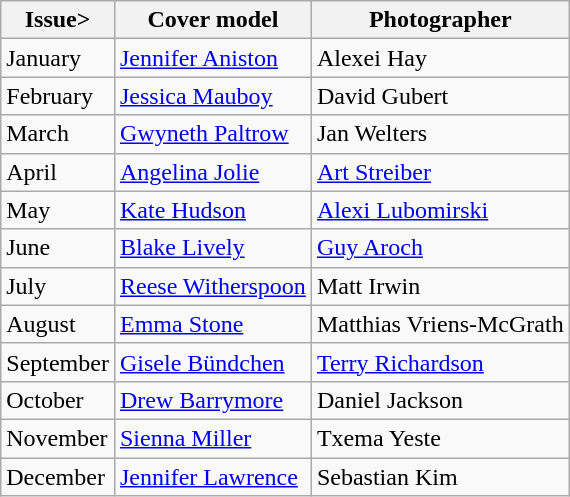<table class="sortable wikitable">
<tr>
<th>Issue></th>
<th>Cover model</th>
<th>Photographer</th>
</tr>
<tr>
<td>January</td>
<td><a href='#'>Jennifer Aniston</a></td>
<td>Alexei Hay</td>
</tr>
<tr>
<td>February</td>
<td><a href='#'>Jessica Mauboy</a></td>
<td>David Gubert</td>
</tr>
<tr>
<td>March</td>
<td><a href='#'>Gwyneth Paltrow</a></td>
<td>Jan Welters</td>
</tr>
<tr>
<td>April</td>
<td><a href='#'>Angelina Jolie</a></td>
<td><a href='#'>Art Streiber</a></td>
</tr>
<tr>
<td>May</td>
<td><a href='#'>Kate Hudson</a></td>
<td><a href='#'>Alexi Lubomirski</a></td>
</tr>
<tr>
<td>June</td>
<td><a href='#'>Blake Lively</a></td>
<td><a href='#'>Guy Aroch</a></td>
</tr>
<tr>
<td>July</td>
<td><a href='#'>Reese Witherspoon</a></td>
<td>Matt Irwin</td>
</tr>
<tr>
<td>August</td>
<td><a href='#'>Emma Stone</a></td>
<td>Matthias Vriens-McGrath</td>
</tr>
<tr>
<td>September</td>
<td><a href='#'>Gisele Bündchen</a></td>
<td><a href='#'>Terry Richardson</a></td>
</tr>
<tr>
<td>October</td>
<td><a href='#'>Drew Barrymore</a></td>
<td>Daniel Jackson</td>
</tr>
<tr>
<td>November</td>
<td><a href='#'>Sienna Miller</a></td>
<td>Txema Yeste</td>
</tr>
<tr>
<td>December</td>
<td><a href='#'>Jennifer Lawrence</a></td>
<td>Sebastian Kim</td>
</tr>
</table>
